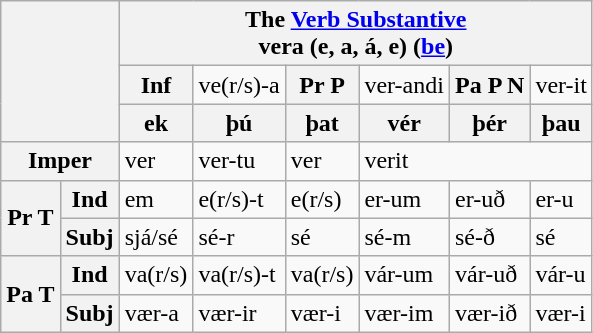<table class="wikitable" border="1">
<tr>
<th rowspan="3" colspan="2"> </th>
<th colspan="6"><strong>The <a href='#'>Verb Substantive</a></strong> <br> <strong>vera (e, a, á, e) (<a href='#'>be</a>)</strong></th>
</tr>
<tr>
<th>Inf</th>
<td>ve(r/s)-a</td>
<th>Pr P</th>
<td>ver-andi</td>
<th><abbr>Pa P</abbr> <abbr>N</abbr></th>
<td>ver-it</td>
</tr>
<tr>
<th>ek</th>
<th>þú</th>
<th>þat</th>
<th>vér</th>
<th>þér</th>
<th>þau</th>
</tr>
<tr>
<th colspan="2">Imper</th>
<td>ver</td>
<td>ver-tu</td>
<td>ver</td>
<td colspan="3">verit</td>
</tr>
<tr>
<th rowspan="2">Pr T</th>
<th>Ind</th>
<td>em</td>
<td>e(r/s)-t</td>
<td>e(r/s)</td>
<td>er-um</td>
<td>er-uð</td>
<td>er-u</td>
</tr>
<tr>
<th>Subj</th>
<td>sjá/sé</td>
<td>sé-r</td>
<td>sé</td>
<td>sé-m</td>
<td>sé-ð</td>
<td>sé</td>
</tr>
<tr>
<th rowspan="2">Pa T</th>
<th>Ind</th>
<td>va(r/s)</td>
<td>va(r/s)-t</td>
<td>va(r/s)</td>
<td>vár-um</td>
<td>vár-uð</td>
<td>vár-u</td>
</tr>
<tr>
<th>Subj</th>
<td>vær-a</td>
<td>vær-ir</td>
<td>vær-i</td>
<td>vær-im</td>
<td>vær-ið</td>
<td>vær-i</td>
</tr>
</table>
